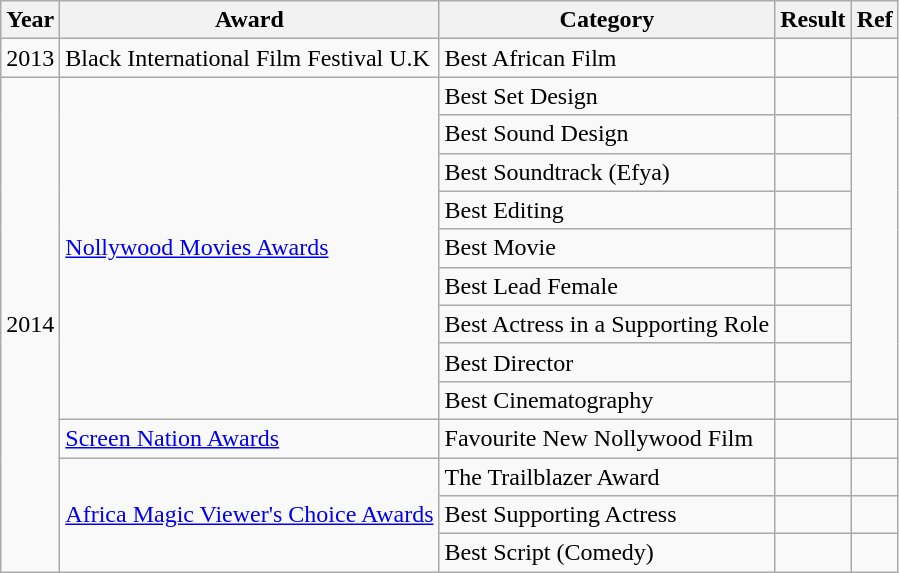<table class="wikitable">
<tr>
<th>Year</th>
<th>Award</th>
<th>Category</th>
<th>Result</th>
<th>Ref</th>
</tr>
<tr>
<td>2013</td>
<td>Black International Film Festival U.K</td>
<td>Best African Film</td>
<td></td>
<td></td>
</tr>
<tr>
<td rowspan="13">2014</td>
<td rowspan="9"><a href='#'>Nollywood Movies Awards</a></td>
<td>Best Set Design</td>
<td></td>
<td rowspan="9"></td>
</tr>
<tr>
<td>Best Sound Design</td>
<td></td>
</tr>
<tr>
<td>Best Soundtrack (Efya)</td>
<td></td>
</tr>
<tr>
<td>Best Editing</td>
<td></td>
</tr>
<tr>
<td>Best Movie</td>
<td></td>
</tr>
<tr>
<td>Best Lead Female</td>
<td></td>
</tr>
<tr>
<td>Best Actress in a Supporting Role</td>
<td></td>
</tr>
<tr>
<td>Best Director</td>
<td></td>
</tr>
<tr>
<td>Best Cinematography</td>
<td></td>
</tr>
<tr>
<td><a href='#'>Screen Nation Awards</a></td>
<td>Favourite New Nollywood Film</td>
<td></td>
<td></td>
</tr>
<tr>
<td rowspan="3"><a href='#'>Africa Magic Viewer's Choice Awards</a></td>
<td>The Trailblazer Award</td>
<td></td>
<td></td>
</tr>
<tr>
<td>Best Supporting Actress</td>
<td></td>
<td></td>
</tr>
<tr>
<td>Best Script (Comedy)</td>
<td></td>
<td></td>
</tr>
</table>
